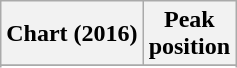<table class="wikitable sortable plainrowheaders" style="text-align:center">
<tr>
<th scope="col">Chart (2016)</th>
<th scope="col">Peak<br> position</th>
</tr>
<tr>
</tr>
<tr>
</tr>
<tr>
</tr>
</table>
